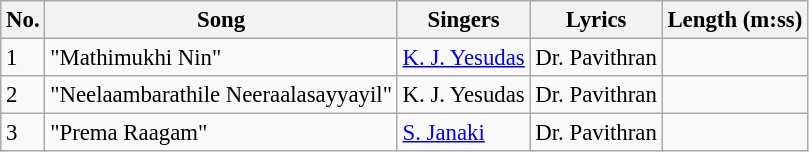<table class="wikitable" style="font-size:95%;">
<tr>
<th>No.</th>
<th>Song</th>
<th>Singers</th>
<th>Lyrics</th>
<th>Length (m:ss)</th>
</tr>
<tr>
<td>1</td>
<td>"Mathimukhi Nin"</td>
<td><a href='#'>K. J. Yesudas</a></td>
<td>Dr. Pavithran</td>
<td></td>
</tr>
<tr>
<td>2</td>
<td>"Neelaambarathile Neeraalasayyayil"</td>
<td>K. J. Yesudas</td>
<td>Dr. Pavithran</td>
<td></td>
</tr>
<tr>
<td>3</td>
<td>"Prema Raagam"</td>
<td><a href='#'>S. Janaki</a></td>
<td>Dr. Pavithran</td>
<td></td>
</tr>
</table>
